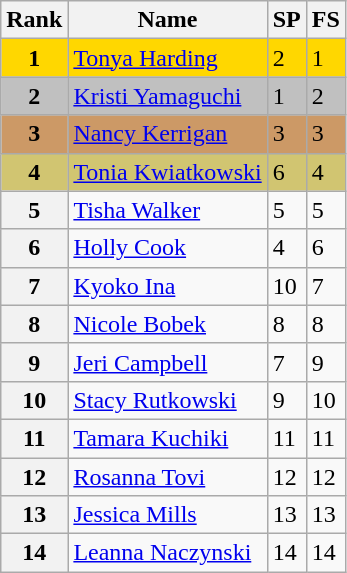<table class="wikitable">
<tr>
<th>Rank</th>
<th>Name</th>
<th>SP</th>
<th>FS</th>
</tr>
<tr bgcolor="gold">
<td align="center"><strong>1</strong></td>
<td><a href='#'>Tonya Harding</a></td>
<td>2</td>
<td>1</td>
</tr>
<tr bgcolor="silver">
<td align="center"><strong>2</strong></td>
<td><a href='#'>Kristi Yamaguchi</a></td>
<td>1</td>
<td>2</td>
</tr>
<tr bgcolor="cc9966">
<td align="center"><strong>3</strong></td>
<td><a href='#'>Nancy Kerrigan</a></td>
<td>3</td>
<td>3</td>
</tr>
<tr bgcolor="#d1c571">
<td align="center"><strong>4</strong></td>
<td><a href='#'>Tonia Kwiatkowski</a></td>
<td>6</td>
<td>4</td>
</tr>
<tr>
<th>5</th>
<td><a href='#'>Tisha Walker</a></td>
<td>5</td>
<td>5</td>
</tr>
<tr>
<th>6</th>
<td><a href='#'>Holly Cook</a></td>
<td>4</td>
<td>6</td>
</tr>
<tr>
<th>7</th>
<td><a href='#'>Kyoko Ina</a></td>
<td>10</td>
<td>7</td>
</tr>
<tr>
<th>8</th>
<td><a href='#'>Nicole Bobek</a></td>
<td>8</td>
<td>8</td>
</tr>
<tr>
<th>9</th>
<td><a href='#'>Jeri Campbell</a></td>
<td>7</td>
<td>9</td>
</tr>
<tr>
<th>10</th>
<td><a href='#'>Stacy Rutkowski</a></td>
<td>9</td>
<td>10</td>
</tr>
<tr>
<th>11</th>
<td><a href='#'>Tamara Kuchiki</a></td>
<td>11</td>
<td>11</td>
</tr>
<tr>
<th>12</th>
<td><a href='#'>Rosanna Tovi</a></td>
<td>12</td>
<td>12</td>
</tr>
<tr>
<th>13</th>
<td><a href='#'>Jessica Mills</a></td>
<td>13</td>
<td>13</td>
</tr>
<tr>
<th>14</th>
<td><a href='#'>Leanna Naczynski</a></td>
<td>14</td>
<td>14</td>
</tr>
</table>
